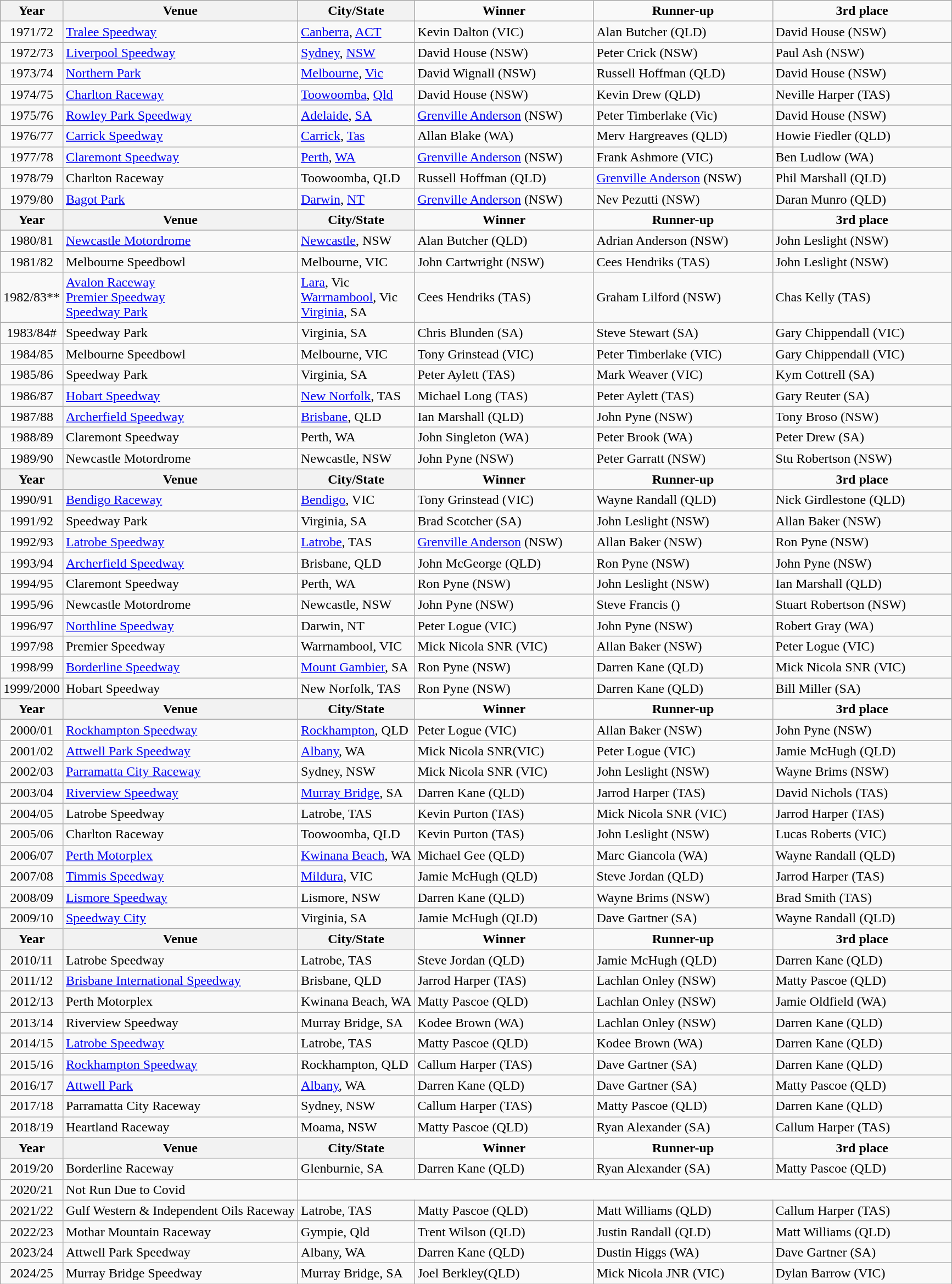<table class="wikitable">
<tr align=center>
<th>Year</th>
<th>Venue</th>
<th>City/State</th>
<td width=210px ><strong>Winner</strong></td>
<td width=210px ><strong>Runner-up</strong></td>
<td width=210px ><strong>3rd place</strong></td>
</tr>
<tr>
<td align=center>1971/72</td>
<td><a href='#'>Tralee Speedway</a></td>
<td><a href='#'>Canberra</a>, <a href='#'>ACT</a></td>
<td>Kevin Dalton (VIC)</td>
<td>Alan Butcher (QLD)</td>
<td>David House (NSW)</td>
</tr>
<tr>
<td align=center>1972/73</td>
<td><a href='#'>Liverpool Speedway</a></td>
<td><a href='#'>Sydney</a>, <a href='#'>NSW</a></td>
<td>David House (NSW)</td>
<td>Peter Crick (NSW)</td>
<td>Paul Ash (NSW)</td>
</tr>
<tr>
<td align=center>1973/74</td>
<td><a href='#'>Northern Park</a></td>
<td><a href='#'>Melbourne</a>, <a href='#'>Vic</a></td>
<td>David Wignall (NSW)</td>
<td>Russell Hoffman (QLD)</td>
<td>David House (NSW)</td>
</tr>
<tr>
<td align=center>1974/75</td>
<td><a href='#'>Charlton Raceway</a></td>
<td><a href='#'>Toowoomba</a>, <a href='#'>Qld</a></td>
<td>David House (NSW)</td>
<td>Kevin Drew (QLD)</td>
<td>Neville Harper (TAS)</td>
</tr>
<tr>
<td align=center>1975/76</td>
<td><a href='#'>Rowley Park Speedway</a></td>
<td><a href='#'>Adelaide</a>, <a href='#'>SA</a></td>
<td><a href='#'>Grenville Anderson</a> (NSW)</td>
<td>Peter Timberlake (Vic)</td>
<td>David House (NSW)</td>
</tr>
<tr>
<td align=center>1976/77</td>
<td><a href='#'>Carrick Speedway</a></td>
<td><a href='#'>Carrick</a>, <a href='#'>Tas</a></td>
<td>Allan Blake (WA)</td>
<td>Merv Hargreaves (QLD)</td>
<td>Howie Fiedler (QLD)</td>
</tr>
<tr>
<td align=center>1977/78</td>
<td><a href='#'>Claremont Speedway</a></td>
<td><a href='#'>Perth</a>, <a href='#'>WA</a></td>
<td><a href='#'>Grenville Anderson</a> (NSW)</td>
<td>Frank Ashmore (VIC)</td>
<td>Ben Ludlow (WA)</td>
</tr>
<tr>
<td align=center>1978/79</td>
<td>Charlton Raceway</td>
<td>Toowoomba, QLD</td>
<td>Russell Hoffman (QLD)</td>
<td><a href='#'>Grenville Anderson</a> (NSW)</td>
<td>Phil Marshall (QLD)</td>
</tr>
<tr>
<td align=center>1979/80</td>
<td><a href='#'>Bagot Park</a></td>
<td><a href='#'>Darwin</a>, <a href='#'>NT</a></td>
<td><a href='#'>Grenville Anderson</a> (NSW)</td>
<td>Nev Pezutti (NSW)</td>
<td>Daran Munro (QLD)</td>
</tr>
<tr align=center>
<th>Year</th>
<th>Venue</th>
<th>City/State</th>
<td width=210px ><strong>Winner</strong></td>
<td width=210px ><strong>Runner-up</strong></td>
<td width=210px ><strong>3rd place</strong></td>
</tr>
<tr>
<td align=center>1980/81</td>
<td><a href='#'>Newcastle Motordrome</a></td>
<td><a href='#'>Newcastle</a>, NSW</td>
<td>Alan Butcher (QLD)</td>
<td>Adrian Anderson (NSW)</td>
<td>John Leslight (NSW)</td>
</tr>
<tr>
<td align=center>1981/82</td>
<td>Melbourne Speedbowl</td>
<td>Melbourne, VIC</td>
<td>John Cartwright (NSW)</td>
<td>Cees Hendriks (TAS)</td>
<td>John Leslight (NSW)</td>
</tr>
<tr>
<td align=center>1982/83**</td>
<td><a href='#'>Avalon Raceway</a><br><a href='#'>Premier Speedway</a><br><a href='#'>Speedway Park</a></td>
<td><a href='#'>Lara</a>, Vic<br><a href='#'>Warrnambool</a>, Vic<br><a href='#'>Virginia</a>, SA</td>
<td>Cees Hendriks (TAS)</td>
<td>Graham Lilford (NSW)</td>
<td>Chas Kelly (TAS)</td>
</tr>
<tr>
<td align=center>1983/84#</td>
<td>Speedway Park</td>
<td>Virginia, SA</td>
<td>Chris Blunden (SA)</td>
<td>Steve Stewart (SA)</td>
<td>Gary Chippendall (VIC)</td>
</tr>
<tr>
<td align=center>1984/85</td>
<td>Melbourne Speedbowl</td>
<td>Melbourne, VIC</td>
<td>Tony Grinstead (VIC)</td>
<td>Peter Timberlake (VIC)</td>
<td>Gary Chippendall (VIC)</td>
</tr>
<tr>
<td align=center>1985/86</td>
<td>Speedway Park</td>
<td>Virginia, SA</td>
<td>Peter Aylett (TAS)</td>
<td>Mark Weaver (VIC)</td>
<td>Kym Cottrell (SA)</td>
</tr>
<tr>
<td align=center>1986/87</td>
<td><a href='#'>Hobart Speedway</a></td>
<td><a href='#'>New Norfolk</a>, TAS</td>
<td>Michael Long (TAS)</td>
<td>Peter Aylett (TAS)</td>
<td>Gary Reuter (SA)</td>
</tr>
<tr>
<td align=center>1987/88</td>
<td><a href='#'>Archerfield Speedway</a></td>
<td><a href='#'>Brisbane</a>, QLD</td>
<td>Ian Marshall (QLD)</td>
<td>John Pyne (NSW)</td>
<td>Tony Broso (NSW)</td>
</tr>
<tr>
<td align=center>1988/89</td>
<td>Claremont Speedway</td>
<td>Perth, WA</td>
<td>John Singleton (WA)</td>
<td>Peter Brook (WA)</td>
<td>Peter Drew (SA)</td>
</tr>
<tr>
<td align=center>1989/90</td>
<td>Newcastle Motordrome</td>
<td>Newcastle, NSW</td>
<td>John Pyne (NSW)</td>
<td>Peter Garratt (NSW)</td>
<td>Stu Robertson (NSW)</td>
</tr>
<tr align=center>
<th>Year</th>
<th>Venue</th>
<th>City/State</th>
<td width=210px ><strong>Winner</strong></td>
<td width=210px ><strong>Runner-up</strong></td>
<td width=210px ><strong>3rd place</strong></td>
</tr>
<tr>
<td align=center>1990/91</td>
<td><a href='#'>Bendigo Raceway</a></td>
<td><a href='#'>Bendigo</a>, VIC</td>
<td>Tony Grinstead (VIC)</td>
<td>Wayne Randall (QLD)</td>
<td>Nick Girdlestone (QLD)</td>
</tr>
<tr>
<td align=center>1991/92</td>
<td>Speedway Park</td>
<td>Virginia, SA</td>
<td>Brad Scotcher (SA)</td>
<td>John Leslight (NSW)</td>
<td>Allan Baker (NSW)</td>
</tr>
<tr>
<td align=center>1992/93</td>
<td><a href='#'>Latrobe Speedway</a></td>
<td><a href='#'>Latrobe</a>, TAS</td>
<td><a href='#'>Grenville Anderson</a> (NSW)</td>
<td>Allan Baker (NSW)</td>
<td>Ron Pyne (NSW)</td>
</tr>
<tr>
<td align=center>1993/94</td>
<td><a href='#'>Archerfield Speedway</a></td>
<td>Brisbane, QLD</td>
<td>John McGeorge (QLD)</td>
<td>Ron Pyne (NSW)</td>
<td>John Pyne (NSW)</td>
</tr>
<tr>
<td align=center>1994/95</td>
<td>Claremont Speedway</td>
<td>Perth, WA</td>
<td>Ron Pyne (NSW)</td>
<td>John Leslight (NSW)</td>
<td>Ian Marshall (QLD)</td>
</tr>
<tr>
<td align=center>1995/96</td>
<td>Newcastle Motordrome</td>
<td>Newcastle, NSW</td>
<td>John Pyne (NSW)</td>
<td>Steve Francis ()</td>
<td>Stuart Robertson (NSW)</td>
</tr>
<tr>
<td align=center>1996/97</td>
<td><a href='#'>Northline Speedway</a></td>
<td>Darwin, NT</td>
<td>Peter Logue (VIC)</td>
<td>John Pyne (NSW)</td>
<td>Robert Gray (WA)</td>
</tr>
<tr>
<td align=center>1997/98</td>
<td>Premier Speedway</td>
<td>Warrnambool, VIC</td>
<td>Mick Nicola SNR (VIC)</td>
<td>Allan Baker (NSW)</td>
<td>Peter Logue (VIC)</td>
</tr>
<tr>
<td align=center>1998/99</td>
<td><a href='#'>Borderline Speedway</a></td>
<td><a href='#'>Mount Gambier</a>, SA</td>
<td>Ron Pyne (NSW)</td>
<td>Darren Kane (QLD)</td>
<td>Mick Nicola SNR (VIC)</td>
</tr>
<tr>
<td align=center>1999/2000</td>
<td>Hobart Speedway</td>
<td>New Norfolk, TAS</td>
<td>Ron Pyne (NSW)</td>
<td>Darren Kane (QLD)</td>
<td>Bill Miller (SA)</td>
</tr>
<tr align=center>
<th>Year</th>
<th>Venue</th>
<th>City/State</th>
<td width=210px ><strong>Winner</strong></td>
<td width=210px ><strong>Runner-up</strong></td>
<td width=210px ><strong>3rd place</strong></td>
</tr>
<tr>
<td align=center>2000/01</td>
<td><a href='#'>Rockhampton Speedway</a></td>
<td><a href='#'>Rockhampton</a>, QLD</td>
<td>Peter Logue (VIC)</td>
<td>Allan Baker (NSW)</td>
<td>John Pyne (NSW)</td>
</tr>
<tr>
<td align=center>2001/02</td>
<td><a href='#'>Attwell Park Speedway</a></td>
<td><a href='#'>Albany</a>, WA</td>
<td>Mick Nicola SNR(VIC)</td>
<td>Peter Logue (VIC)</td>
<td>Jamie McHugh (QLD)</td>
</tr>
<tr>
<td align=center>2002/03</td>
<td><a href='#'>Parramatta City Raceway</a></td>
<td>Sydney, NSW</td>
<td>Mick Nicola SNR (VIC)</td>
<td>John Leslight (NSW)</td>
<td>Wayne Brims (NSW)</td>
</tr>
<tr>
<td align=center>2003/04</td>
<td><a href='#'>Riverview Speedway</a></td>
<td><a href='#'>Murray Bridge</a>, SA</td>
<td>Darren Kane (QLD)</td>
<td>Jarrod Harper (TAS)</td>
<td>David Nichols (TAS)</td>
</tr>
<tr>
<td align=center>2004/05</td>
<td>Latrobe Speedway</td>
<td>Latrobe, TAS</td>
<td>Kevin Purton (TAS)</td>
<td>Mick Nicola SNR (VIC)</td>
<td>Jarrod Harper (TAS)</td>
</tr>
<tr>
<td align=center>2005/06</td>
<td>Charlton Raceway</td>
<td>Toowoomba, QLD</td>
<td>Kevin Purton (TAS)</td>
<td>John Leslight (NSW)</td>
<td>Lucas Roberts (VIC)</td>
</tr>
<tr>
<td align=center>2006/07</td>
<td><a href='#'>Perth Motorplex</a></td>
<td><a href='#'>Kwinana Beach</a>, WA</td>
<td>Michael Gee (QLD)</td>
<td>Marc Giancola (WA)</td>
<td>Wayne Randall (QLD)</td>
</tr>
<tr>
<td align=center>2007/08</td>
<td><a href='#'>Timmis Speedway</a></td>
<td><a href='#'>Mildura</a>, VIC</td>
<td>Jamie McHugh (QLD)</td>
<td>Steve Jordan (QLD)</td>
<td>Jarrod Harper (TAS)</td>
</tr>
<tr>
<td align=center>2008/09</td>
<td><a href='#'>Lismore Speedway</a></td>
<td>Lismore, NSW</td>
<td>Darren Kane (QLD)</td>
<td>Wayne Brims (NSW)</td>
<td>Brad Smith (TAS)</td>
</tr>
<tr>
<td align=center>2009/10</td>
<td><a href='#'>Speedway City</a></td>
<td>Virginia, SA</td>
<td>Jamie McHugh (QLD)</td>
<td>Dave Gartner (SA)</td>
<td>Wayne Randall (QLD)</td>
</tr>
<tr align=center>
<th>Year</th>
<th>Venue</th>
<th>City/State</th>
<td width=210px ><strong>Winner</strong></td>
<td width=210px ><strong>Runner-up</strong></td>
<td width=210px ><strong>3rd place</strong></td>
</tr>
<tr>
<td align=center>2010/11</td>
<td>Latrobe Speedway</td>
<td>Latrobe, TAS</td>
<td>Steve Jordan (QLD)</td>
<td>Jamie McHugh (QLD)</td>
<td>Darren Kane (QLD)</td>
</tr>
<tr>
<td align=center>2011/12</td>
<td><a href='#'>Brisbane International Speedway</a></td>
<td>Brisbane, QLD</td>
<td>Jarrod Harper (TAS)</td>
<td>Lachlan Onley (NSW)</td>
<td>Matty Pascoe (QLD)</td>
</tr>
<tr>
<td align=center>2012/13</td>
<td>Perth Motorplex</td>
<td>Kwinana Beach, WA</td>
<td>Matty Pascoe (QLD)</td>
<td>Lachlan Onley (NSW)</td>
<td>Jamie Oldfield (WA)</td>
</tr>
<tr>
<td align=center>2013/14</td>
<td>Riverview Speedway</td>
<td>Murray Bridge, SA</td>
<td>Kodee Brown (WA)</td>
<td>Lachlan Onley (NSW)</td>
<td>Darren Kane (QLD)</td>
</tr>
<tr>
<td align=center>2014/15</td>
<td><a href='#'>Latrobe Speedway</a></td>
<td>Latrobe, TAS</td>
<td>Matty Pascoe (QLD)</td>
<td>Kodee Brown (WA)</td>
<td>Darren Kane (QLD)</td>
</tr>
<tr>
<td align=center>2015/16</td>
<td><a href='#'>Rockhampton Speedway</a></td>
<td>Rockhampton, QLD</td>
<td>Callum Harper (TAS)</td>
<td>Dave Gartner (SA)</td>
<td>Darren Kane (QLD)</td>
</tr>
<tr>
<td align=center>2016/17</td>
<td><a href='#'>Attwell Park</a></td>
<td><a href='#'>Albany</a>, WA</td>
<td>Darren Kane (QLD)</td>
<td>Dave Gartner (SA)</td>
<td>Matty Pascoe (QLD)</td>
</tr>
<tr>
<td align=center>2017/18</td>
<td>Parramatta City Raceway</td>
<td>Sydney, NSW</td>
<td>Callum Harper (TAS)</td>
<td>Matty Pascoe (QLD)</td>
<td>Darren Kane (QLD)</td>
</tr>
<tr>
<td align=center>2018/19</td>
<td>Heartland Raceway</td>
<td>Moama, NSW</td>
<td>Matty Pascoe (QLD)</td>
<td>Ryan Alexander (SA)</td>
<td>Callum Harper (TAS)</td>
</tr>
<tr align=center>
<th>Year</th>
<th>Venue</th>
<th>City/State</th>
<td width=210px ><strong>Winner</strong></td>
<td width=210px ><strong>Runner-up</strong></td>
<td width=210px ><strong>3rd place</strong></td>
</tr>
<tr>
<td align=center>2019/20</td>
<td>Borderline Raceway</td>
<td>Glenburnie, SA</td>
<td>Darren Kane (QLD)</td>
<td>Ryan Alexander (SA)</td>
<td>Matty Pascoe (QLD)</td>
</tr>
<tr>
<td align=center>2020/21</td>
<td>Not Run Due to Covid</td>
</tr>
<tr>
<td align=center>2021/22</td>
<td>Gulf Western & Independent Oils Raceway</td>
<td>Latrobe, TAS</td>
<td>Matty Pascoe (QLD)</td>
<td>Matt Williams (QLD)</td>
<td>Callum Harper (TAS)</td>
</tr>
<tr>
<td align=center>2022/23</td>
<td>Mothar Mountain Raceway</td>
<td>Gympie, Qld</td>
<td>Trent Wilson (QLD)</td>
<td>Justin Randall (QLD)</td>
<td>Matt Williams (QLD)</td>
</tr>
<tr>
<td align=center>2023/24</td>
<td>Attwell Park Speedway</td>
<td>Albany, WA</td>
<td>Darren Kane (QLD)</td>
<td>Dustin Higgs (WA)</td>
<td>Dave Gartner (SA)</td>
</tr>
<tr>
<td align=center>2024/25</td>
<td>Murray Bridge Speedway</td>
<td>Murray Bridge, SA</td>
<td>Joel Berkley(QLD)</td>
<td>Mick Nicola JNR (VIC)</td>
<td>Dylan Barrow (VIC)</td>
</tr>
</table>
